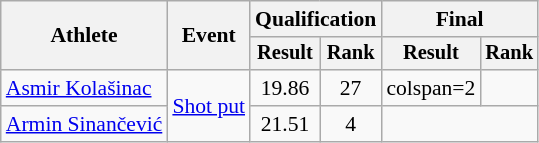<table class=wikitable style=font-size:90%>
<tr>
<th rowspan=2>Athlete</th>
<th rowspan=2>Event</th>
<th colspan=2>Qualification</th>
<th colspan=2>Final</th>
</tr>
<tr style=font-size:95%>
<th>Result</th>
<th>Rank</th>
<th>Result</th>
<th>Rank</th>
</tr>
<tr align=center>
<td align=left><a href='#'>Asmir Kolašinac</a></td>
<td align=left rowspan=2><a href='#'>Shot put</a></td>
<td>19.86</td>
<td>27</td>
<td>colspan=2 </td>
</tr>
<tr align=center>
<td align=left><a href='#'>Armin Sinančević</a></td>
<td>21.51 </td>
<td>4 </td>
<td colspan=2><strong></strong></td>
</tr>
</table>
